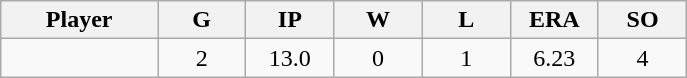<table class="wikitable sortable">
<tr>
<th bgcolor="#DDDDFF" width="16%">Player</th>
<th bgcolor="#DDDDFF" width="9%">G</th>
<th bgcolor="#DDDDFF" width="9%">IP</th>
<th bgcolor="#DDDDFF" width="9%">W</th>
<th bgcolor="#DDDDFF" width="9%">L</th>
<th bgcolor="#DDDDFF" width="9%">ERA</th>
<th bgcolor="#DDDDFF" width="9%">SO</th>
</tr>
<tr align="center">
<td></td>
<td>2</td>
<td>13.0</td>
<td>0</td>
<td>1</td>
<td>6.23</td>
<td>4</td>
</tr>
</table>
